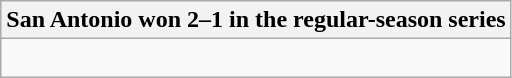<table class="wikitable collapsible collapsed">
<tr>
<th>San Antonio won 2–1 in the regular-season series</th>
</tr>
<tr>
<td><br>

</td>
</tr>
</table>
